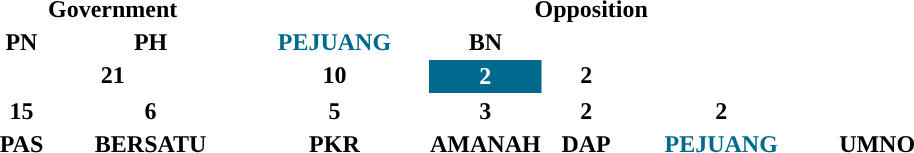<table style="width:40em;">
<tr style="text-align:center;">
<td colspan="2" style="color:"><strong>Government</strong></td>
<td colspan="6" style="color:"><strong>Opposition</strong></td>
</tr>
<tr style="text-align:center;">
<td style="color:"><strong>PN</strong></td>
<td style="color:"><strong>PH</strong></td>
<td colspan="1"  style="color:#006a8e;"><strong>PEJUANG</strong></td>
<td style="color:"><strong>BN</strong></td>
</tr>
<tr style="text-align:center;">
<td colspan="2" style="background:"><strong>21</strong></td>
<td style="background:"><strong>10</strong></td>
<td rowspan=2 style="background:#006a8e; color:white;width:5.55%;"><strong>2</strong></td>
<td style="background:"><strong>2</strong></td>
</tr>
<tr>
</tr>
<tr style="text-align:center;">
<td style="background:"><strong>15</strong></td>
<td style="background:"><strong>6</strong></td>
<td style="background:"><strong>5</strong></td>
<td style="background:"><strong>3</strong></td>
<td style="background:"><strong>2</strong></td>
<td style="background:"><strong>2</strong></td>
</tr>
<tr style="text-align:center;">
<td style="color:"><strong>PAS</strong></td>
<td style="color:"><strong>BERSATU</strong></td>
<td style="color:"><strong>PKR</strong></td>
<td style="color:"><strong>AMANAH</strong></td>
<td style="color:"><strong>DAP</strong></td>
<td style="color:#006a8e;"><strong>PEJUANG</strong></td>
<td style="color:"><strong>UMNO</strong></td>
</tr>
</table>
